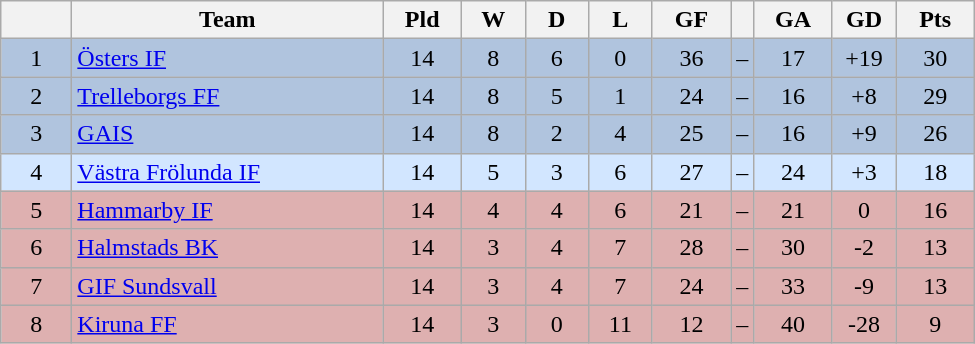<table class="wikitable" style="text-align: center">
<tr>
<th style="width: 40px;"></th>
<th style="width: 200px;">Team</th>
<th style="width: 45px;">Pld</th>
<th style="width: 35px;">W</th>
<th style="width: 35px;">D</th>
<th style="width: 35px;">L</th>
<th style="width: 45px;">GF</th>
<th></th>
<th style="width: 45px;">GA</th>
<th style="width: 35px;">GD</th>
<th style="width: 45px;">Pts</th>
</tr>
<tr style="background: #b0c4de">
<td>1</td>
<td style="text-align: left;"><a href='#'>Östers IF</a></td>
<td>14</td>
<td>8</td>
<td>6</td>
<td>0</td>
<td>36</td>
<td>–</td>
<td>17</td>
<td>+19</td>
<td>30</td>
</tr>
<tr style="background: #b0c4de">
<td>2</td>
<td style="text-align: left;"><a href='#'>Trelleborgs FF</a></td>
<td>14</td>
<td>8</td>
<td>5</td>
<td>1</td>
<td>24</td>
<td>–</td>
<td>16</td>
<td>+8</td>
<td>29</td>
</tr>
<tr style="background: #b0c4de">
<td>3</td>
<td style="text-align: left;"><a href='#'>GAIS</a></td>
<td>14</td>
<td>8</td>
<td>2</td>
<td>4</td>
<td>25</td>
<td>–</td>
<td>16</td>
<td>+9</td>
<td>26</td>
</tr>
<tr style="background: #d2e6ff">
<td>4</td>
<td style="text-align: left;"><a href='#'>Västra Frölunda IF</a></td>
<td>14</td>
<td>5</td>
<td>3</td>
<td>6</td>
<td>27</td>
<td>–</td>
<td>24</td>
<td>+3</td>
<td>18</td>
</tr>
<tr style="background: #deb0b0">
<td>5</td>
<td style="text-align: left;"><a href='#'>Hammarby IF</a></td>
<td>14</td>
<td>4</td>
<td>4</td>
<td>6</td>
<td>21</td>
<td>–</td>
<td>21</td>
<td>0</td>
<td>16</td>
</tr>
<tr style="background: #deb0b0">
<td>6</td>
<td style="text-align: left;"><a href='#'>Halmstads BK</a></td>
<td>14</td>
<td>3</td>
<td>4</td>
<td>7</td>
<td>28</td>
<td>–</td>
<td>30</td>
<td>-2</td>
<td>13</td>
</tr>
<tr style="background: #deb0b0">
<td>7</td>
<td style="text-align: left;"><a href='#'>GIF Sundsvall</a></td>
<td>14</td>
<td>3</td>
<td>4</td>
<td>7</td>
<td>24</td>
<td>–</td>
<td>33</td>
<td>-9</td>
<td>13</td>
</tr>
<tr style="background: #deb0b0">
<td>8</td>
<td style="text-align: left;"><a href='#'>Kiruna FF</a></td>
<td>14</td>
<td>3</td>
<td>0</td>
<td>11</td>
<td>12</td>
<td>–</td>
<td>40</td>
<td>-28</td>
<td>9</td>
</tr>
</table>
